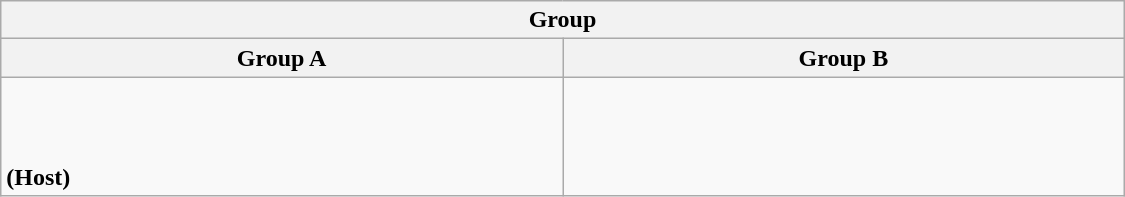<table class="wikitable" width=750>
<tr>
<th colspan="2">Group</th>
</tr>
<tr>
<th width=25%>Group A</th>
<th width=25%>Group B</th>
</tr>
<tr>
<td><br><br>
<br>
 <strong>(Host)</strong><br>
</td>
<td><br><br>
<br>
<br>
</td>
</tr>
</table>
